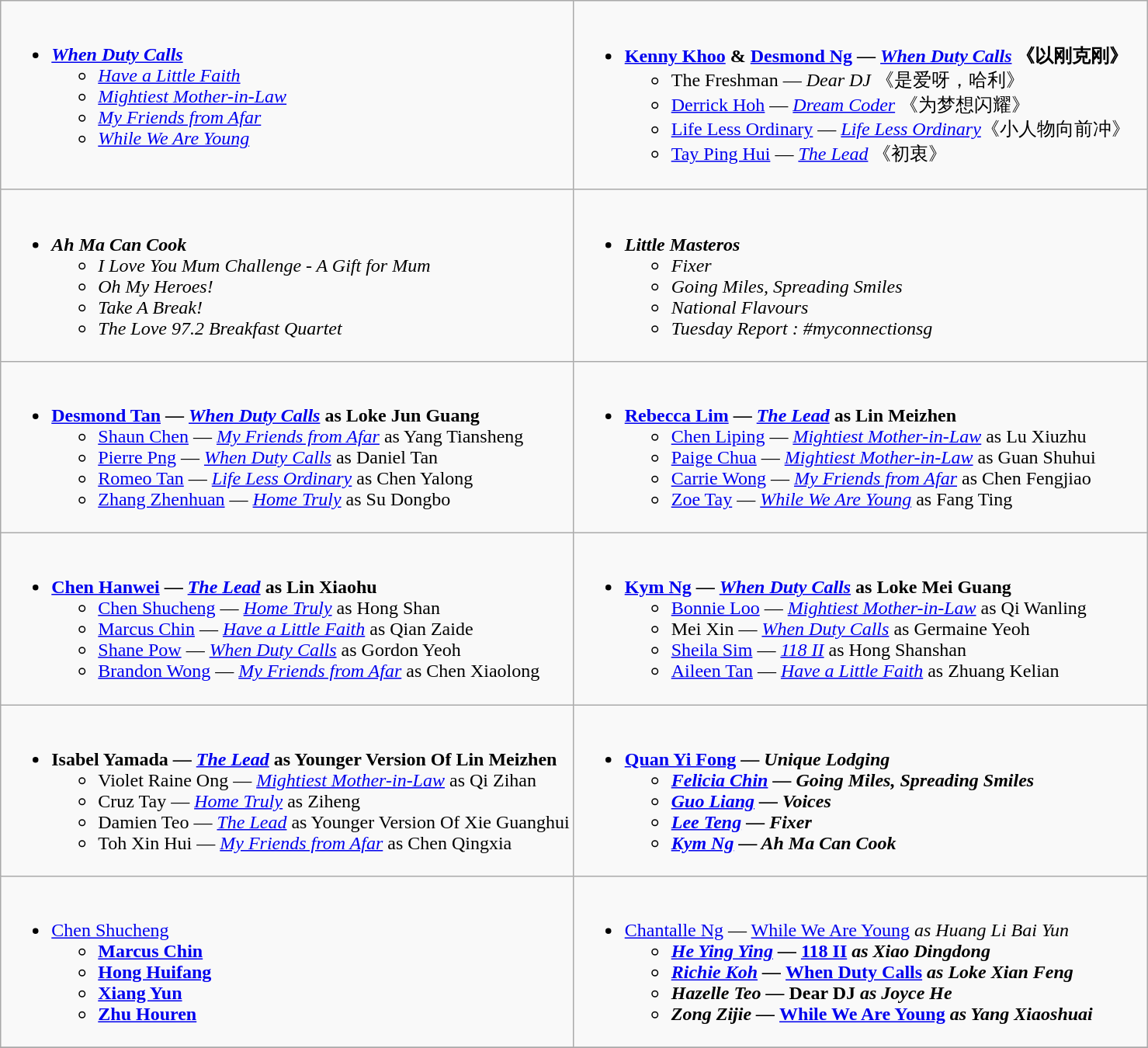<table class=wikitable>
<tr>
<td valign="top" width="50%"><br><div></div><ul><li><strong><em><a href='#'>When Duty Calls</a></em></strong><ul><li><em><a href='#'>Have a Little Faith</a></em></li><li><em><a href='#'>Mightiest Mother-in-Law</a></em></li><li><em><a href='#'>My Friends from Afar</a></em></li><li><em><a href='#'>While We Are Young</a></em></li></ul></li></ul></td>
<td valign="top" width="50%"><br><div></div><ul><li><strong><a href='#'>Kenny Khoo</a> & <a href='#'>Desmond Ng</a>  — <em><a href='#'>When Duty Calls</a></em> 《以刚克刚》</strong><ul><li>The Freshman  — <em>Dear DJ</em> 《是爱呀，哈利》</li><li><a href='#'>Derrick Hoh</a> — <em><a href='#'>Dream Coder</a></em> 《为梦想闪耀》</li><li><a href='#'>Life Less Ordinary</a>  — <em><a href='#'>Life Less Ordinary</a></em>《小人物向前冲》</li><li><a href='#'>Tay Ping Hui</a>  — <em><a href='#'>The Lead</a></em> 《初衷》</li></ul></li></ul></td>
</tr>
<tr>
<td valign="top" width="50%"><br><div></div><ul><li><strong><em>Ah Ma Can Cook</em></strong><ul><li><em>I Love You Mum Challenge - A Gift for Mum</em></li><li><em>Oh My Heroes!</em></li><li><em>Take A Break!</em></li><li><em>The Love 97.2 Breakfast Quartet</em></li></ul></li></ul></td>
<td valign="top" width="50%"><br><div></div><ul><li><strong><em>Little Masteros</em></strong><ul><li><em>Fixer</em></li><li><em>Going Miles, Spreading Smiles</em></li><li><em>National Flavours</em></li><li><em>Tuesday Report : #myconnectionsg</em></li></ul></li></ul></td>
</tr>
<tr>
<td valign="top" width="50%"><br><div></div><ul><li><strong><a href='#'>Desmond Tan</a> — <em><a href='#'>When Duty Calls</a></em> as Loke Jun Guang</strong><ul><li><a href='#'>Shaun Chen</a> — <em><a href='#'>My Friends from Afar</a></em> as Yang Tiansheng</li><li><a href='#'>Pierre Png</a> — <em><a href='#'>When Duty Calls</a></em>  as Daniel Tan</li><li><a href='#'>Romeo Tan</a>  — <em><a href='#'>Life Less Ordinary</a></em> as Chen Yalong</li><li><a href='#'>Zhang Zhenhuan</a>  — <em><a href='#'>Home Truly</a></em> as Su Dongbo</li></ul></li></ul></td>
<td valign="top" width="50%"><br><div></div><ul><li><strong><a href='#'>Rebecca Lim</a> — <em><a href='#'>The Lead</a></em> as Lin Meizhen</strong><ul><li><a href='#'>Chen Liping</a> — <em><a href='#'>Mightiest Mother-in-Law</a></em> as Lu Xiuzhu</li><li><a href='#'>Paige Chua</a> — <em><a href='#'>Mightiest Mother-in-Law</a></em> as Guan Shuhui</li><li><a href='#'>Carrie Wong</a> — <em><a href='#'>My Friends from Afar</a></em> as Chen Fengjiao</li><li><a href='#'>Zoe Tay</a>  — <em><a href='#'>While We Are Young</a></em> as Fang Ting</li></ul></li></ul></td>
</tr>
<tr>
<td valign="top" width="50%"><br><div></div><ul><li><strong><a href='#'>Chen Hanwei</a>  — <em><a href='#'>The Lead</a></em> as Lin Xiaohu </strong><ul><li><a href='#'>Chen Shucheng</a>  — <em><a href='#'>Home Truly</a></em>  as Hong Shan</li><li><a href='#'>Marcus Chin</a>  — <em><a href='#'>Have a Little Faith</a></em> as Qian Zaide</li><li><a href='#'>Shane Pow</a>  — <em><a href='#'>When Duty Calls</a></em>  as Gordon Yeoh</li><li><a href='#'>Brandon Wong</a>  — <em><a href='#'>My Friends from Afar</a></em> as Chen Xiaolong</li></ul></li></ul></td>
<td valign="top" width="50%"><br><div></div><ul><li><strong><a href='#'>Kym Ng</a>  — <em><a href='#'>When Duty Calls</a></em> as Loke Mei Guang</strong><ul><li><a href='#'>Bonnie Loo</a> — <em><a href='#'>Mightiest Mother-in-Law</a></em> as Qi Wanling</li><li>Mei Xin — <em><a href='#'>When Duty Calls</a></em> as Germaine Yeoh</li><li><a href='#'>Sheila Sim</a>  — <em><a href='#'>118 II</a></em> as Hong Shanshan</li><li><a href='#'>Aileen Tan</a> — <em><a href='#'>Have a Little Faith</a></em> as Zhuang Kelian</li></ul></li></ul></td>
</tr>
<tr>
<td valign="top" width="50%"><br><div></div><ul><li><strong>Isabel Yamada  — <em><a href='#'>The Lead</a></em> as Younger Version Of Lin Meizhen</strong><ul><li>Violet Raine Ong — <em><a href='#'>Mightiest Mother-in-Law</a></em> as Qi Zihan</li><li>Cruz Tay  — <em><a href='#'>Home Truly</a></em> as Ziheng</li><li>Damien Teo — <em><a href='#'>The Lead</a></em> as Younger Version Of Xie Guanghui</li><li>Toh Xin Hui — <em><a href='#'>My Friends from Afar</a></em> as Chen Qingxia</li></ul></li></ul></td>
<td valign="top" width="50%"><br><div></div><ul><li><strong><a href='#'>Quan Yi Fong</a>  — <em>Unique Lodging<strong><em><ul><li><a href='#'>Felicia Chin</a>  — </em>Going Miles, Spreading Smiles<em></li><li><a href='#'>Guo Liang</a>  — </em>Voices<em></li><li><a href='#'>Lee Teng</a>  — </em>Fixer<em></li><li><a href='#'>Kym Ng</a>  — </em>Ah Ma Can Cook<em></li></ul></li></ul></td>
</tr>
<tr>
<td valign="top" width="50%"><br><div></div><ul><li></strong><a href='#'>Chen Shucheng</a><strong><ul><li><a href='#'>Marcus Chin</a></li><li><a href='#'>Hong Huifang</a></li><li><a href='#'>Xiang Yun</a></li><li><a href='#'>Zhu Houren</a></li></ul></li></ul></td>
<td valign="top" width="50%"><br><div></div><ul><li></strong><a href='#'>Chantalle Ng</a>  — </em><a href='#'>While We Are Young</a><em> as Huang Li Bai Yun <strong><ul><li><a href='#'>He Ying Ying</a>  — </em><a href='#'>118 II</a><em> as Xiao Dingdong</li><li><a href='#'>Richie Koh</a>  — </em><a href='#'>When Duty Calls</a><em> as Loke Xian Feng</li><li>Hazelle Teo  — </em>Dear DJ<em> as Joyce He</li><li>Zong Zijie  — </em><a href='#'>While We Are Young</a><em> as Yang Xiaoshuai</li></ul></li></ul></td>
</tr>
<tr>
</tr>
</table>
